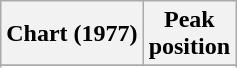<table class="wikitable">
<tr>
<th>Chart (1977)</th>
<th>Peak<br>position</th>
</tr>
<tr>
</tr>
<tr>
</tr>
<tr>
</tr>
</table>
